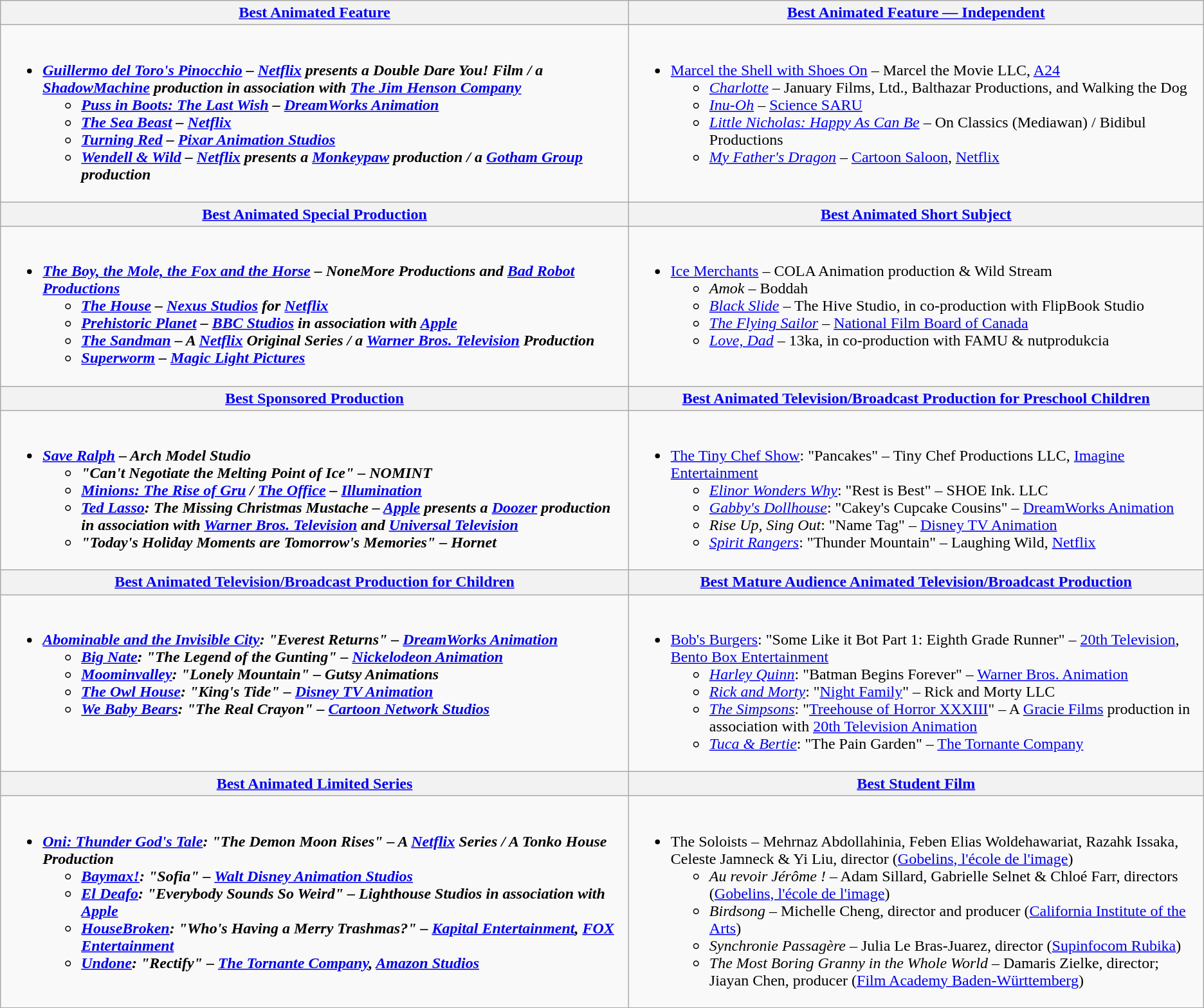<table class="wikitable" style="width=100%">
<tr>
<th style="width=50%"><a href='#'>Best Animated Feature</a></th>
<th style="width=50%"><a href='#'>Best Animated Feature — Independent</a></th>
</tr>
<tr>
<td valign="top"><br><ul><li><strong><em><a href='#'>Guillermo del Toro's Pinocchio</a><em> – <a href='#'>Netflix</a> presents a Double Dare You! Film / a <a href='#'>ShadowMachine</a> production in association with <a href='#'>The Jim Henson Company</a><strong><ul><li></em><a href='#'>Puss in Boots: The Last Wish</a><em> – <a href='#'>DreamWorks Animation</a></li><li></em><a href='#'>The Sea Beast</a><em> – <a href='#'>Netflix</a></li><li></em><a href='#'>Turning Red</a><em> – <a href='#'>Pixar Animation Studios</a></li><li></em><a href='#'>Wendell & Wild</a><em> – <a href='#'>Netflix</a> presents a <a href='#'>Monkeypaw</a> production / a <a href='#'>Gotham Group</a> production</li></ul></li></ul></td>
<td valign="top"><br><ul><li></em></strong><a href='#'>Marcel the Shell with Shoes On</a></em> – Marcel the Movie LLC, <a href='#'>A24</a></strong><ul><li><em><a href='#'>Charlotte</a></em> – January Films, Ltd., Balthazar Productions, and Walking the Dog</li><li><em><a href='#'>Inu-Oh</a></em> – <a href='#'>Science SARU</a></li><li><em><a href='#'>Little Nicholas: Happy As Can Be</a></em> – On Classics (Mediawan) / Bidibul Productions</li><li><em><a href='#'>My Father's Dragon</a></em> – <a href='#'>Cartoon Saloon</a>, <a href='#'>Netflix</a></li></ul></li></ul></td>
</tr>
<tr>
<th style="width=50%"><a href='#'>Best Animated Special Production</a></th>
<th style="width=50%"><a href='#'>Best Animated Short Subject</a></th>
</tr>
<tr>
<td valign="top"><br><ul><li><strong><em><a href='#'>The Boy, the Mole, the Fox and the Horse</a><em> – NoneMore Productions and <a href='#'>Bad Robot Productions</a><strong><ul><li></em><a href='#'>The House</a><em> – <a href='#'>Nexus Studios</a> for <a href='#'>Netflix</a></li><li></em><a href='#'>Prehistoric Planet</a><em> – <a href='#'>BBC Studios</a> in association with <a href='#'>Apple</a></li><li></em><a href='#'>The Sandman</a><em> – A <a href='#'>Netflix</a> Original Series / a <a href='#'>Warner Bros. Television</a> Production</li><li></em><a href='#'>Superworm</a><em> – <a href='#'>Magic Light Pictures</a></li></ul></li></ul></td>
<td valign="top"><br><ul><li></em></strong><a href='#'>Ice Merchants</a></em> – COLA Animation production & Wild Stream</strong><ul><li><em>Amok</em> – Boddah</li><li><em><a href='#'>Black Slide</a></em> – The Hive Studio, in co-production with FlipBook Studio</li><li><em><a href='#'>The Flying Sailor</a></em> – <a href='#'>National Film Board of Canada</a></li><li><em><a href='#'>Love, Dad</a></em> – 13ka, in co-production with FAMU & nutprodukcia</li></ul></li></ul></td>
</tr>
<tr>
<th style="width=50%"><a href='#'>Best Sponsored Production</a></th>
<th style="width=50%"><a href='#'>Best Animated Television/Broadcast Production for Preschool Children</a></th>
</tr>
<tr>
<td valign="top"><br><ul><li><strong><em><a href='#'>Save Ralph</a><em> – Arch Model Studio<strong><ul><li>"Can't Negotiate the Melting Point of Ice" – NOMINT</li><li></em><a href='#'>Minions: The Rise of Gru</a><em> / </em><a href='#'>The Office</a><em> – <a href='#'>Illumination</a></li><li></em><a href='#'>Ted Lasso</a>: The Missing Christmas Mustache<em> – <a href='#'>Apple</a> presents a <a href='#'>Doozer</a> production in association with <a href='#'>Warner Bros. Television</a> and <a href='#'>Universal Television</a></li><li>"Today's Holiday Moments are Tomorrow's Memories" – Hornet</li></ul></li></ul></td>
<td valign="top"><br><ul><li></em></strong><a href='#'>The Tiny Chef Show</a></em>: "Pancakes" – Tiny Chef Productions LLC, <a href='#'>Imagine Entertainment</a></strong><ul><li><em><a href='#'>Elinor Wonders Why</a></em>: "Rest is Best" – SHOE Ink. LLC</li><li><em><a href='#'>Gabby's Dollhouse</a></em>: "Cakey's Cupcake Cousins" – <a href='#'>DreamWorks Animation</a></li><li><em>Rise Up, Sing Out</em>: "Name Tag" – <a href='#'>Disney TV Animation</a></li><li><em><a href='#'>Spirit Rangers</a></em>: "Thunder Mountain" – Laughing Wild, <a href='#'>Netflix</a></li></ul></li></ul></td>
</tr>
<tr>
<th style="width=50%"><a href='#'>Best Animated Television/Broadcast Production for Children</a></th>
<th style="width=50%"><a href='#'>Best Mature Audience Animated Television/Broadcast Production</a></th>
</tr>
<tr>
<td valign="top"><br><ul><li><strong><em><a href='#'>Abominable and the Invisible City</a><em>: "Everest Returns" – <a href='#'>DreamWorks Animation</a><strong><ul><li></em><a href='#'>Big Nate</a><em>: "The Legend of the Gunting" – <a href='#'>Nickelodeon Animation</a></li><li></em><a href='#'>Moominvalley</a><em>: "Lonely Mountain" – Gutsy Animations</li><li></em><a href='#'>The Owl House</a><em>: "King's Tide" – <a href='#'>Disney TV Animation</a></li><li></em><a href='#'>We Baby Bears</a><em>: "The Real Crayon" – <a href='#'>Cartoon Network Studios</a></li></ul></li></ul></td>
<td valign="top"><br><ul><li></em></strong><a href='#'>Bob's Burgers</a></em>: "Some Like it Bot Part 1: Eighth Grade Runner" – <a href='#'>20th Television</a>, <a href='#'>Bento Box Entertainment</a></strong><ul><li><em><a href='#'>Harley Quinn</a></em>: "Batman Begins Forever" – <a href='#'>Warner Bros. Animation</a></li><li><em><a href='#'>Rick and Morty</a></em>: "<a href='#'>Night Family</a>" – Rick and Morty LLC</li><li><em><a href='#'>The Simpsons</a></em>: "<a href='#'>Treehouse of Horror XXXIII</a>" – A <a href='#'>Gracie Films</a> production in association with <a href='#'>20th Television Animation</a></li><li><em><a href='#'>Tuca & Bertie</a></em>: "The Pain Garden" – <a href='#'>The Tornante Company</a></li></ul></li></ul></td>
</tr>
<tr>
<th style="width=50%"><a href='#'>Best Animated Limited Series</a></th>
<th style="width=50%"><a href='#'>Best Student Film</a></th>
</tr>
<tr>
<td valign="top"><br><ul><li><strong><em><a href='#'>Oni: Thunder God's Tale</a><em>: "The Demon Moon Rises" – A <a href='#'>Netflix</a> Series / A Tonko House Production<strong><ul><li></em><a href='#'>Baymax!</a><em>: "Sofia" – <a href='#'>Walt Disney Animation Studios</a></li><li></em><a href='#'>El Deafo</a><em>: "Everybody Sounds So Weird" – Lighthouse Studios in association with <a href='#'>Apple</a></li><li></em><a href='#'>HouseBroken</a><em>: "Who's Having a Merry Trashmas?" – <a href='#'>Kapital Entertainment</a>, <a href='#'>FOX Entertainment</a></li><li></em><a href='#'>Undone</a><em>: "Rectify" – <a href='#'>The Tornante Company</a>, <a href='#'>Amazon Studios</a></li></ul></li></ul></td>
<td valign="top"><br><ul><li></em></strong>The Soloists</em> – Mehrnaz Abdollahinia, Feben Elias Woldehawariat, Razahk Issaka, Celeste Jamneck & Yi Liu, director (<a href='#'>Gobelins, l'école de l'image</a>)</strong><ul><li><em>Au revoir Jérôme !</em> – Adam Sillard, Gabrielle Selnet & Chloé Farr, directors (<a href='#'>Gobelins, l'école de l'image</a>)</li><li><em>Birdsong</em> – Michelle Cheng, director and producer (<a href='#'>California Institute of the Arts</a>)</li><li><em>Synchronie Passagère</em> – Julia Le Bras-Juarez, director (<a href='#'>Supinfocom Rubika</a>)</li><li><em>The Most Boring Granny in the Whole World</em> – Damaris Zielke, director; Jiayan Chen, producer (<a href='#'>Film Academy Baden-Württemberg</a>)</li></ul></li></ul></td>
</tr>
<tr>
</tr>
</table>
